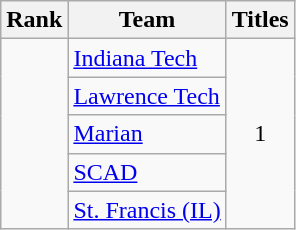<table class="wikitable sortable" style="text-align:center">
<tr>
<th>Rank</th>
<th>Team</th>
<th>Titles</th>
</tr>
<tr>
<td rowspan=5></td>
<td align=left><a href='#'>Indiana Tech</a></td>
<td rowspan=5>1</td>
</tr>
<tr>
<td align=left><a href='#'>Lawrence Tech</a></td>
</tr>
<tr>
<td align=left><a href='#'>Marian</a></td>
</tr>
<tr>
<td align=left><a href='#'>SCAD</a></td>
</tr>
<tr>
<td align=left><a href='#'>St. Francis (IL)</a></td>
</tr>
</table>
